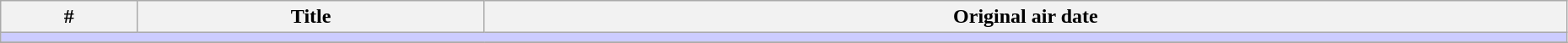<table class="wikitable" width="98%">
<tr>
<th>#</th>
<th>Title</th>
<th>Original air date</th>
</tr>
<tr>
<td colspan="150" bgcolor="#CCF"></td>
</tr>
<tr>
</tr>
</table>
